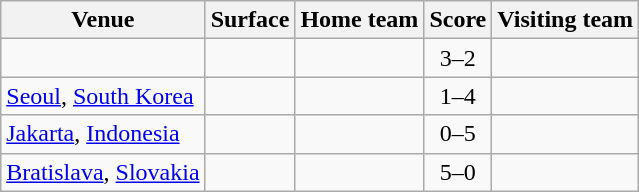<table class=wikitable style="border:1px solid #AAAAAA;">
<tr>
<th>Venue</th>
<th>Surface</th>
<th>Home team</th>
<th>Score</th>
<th>Visiting team</th>
</tr>
<tr>
<td></td>
<td></td>
<td><strong></strong></td>
<td align="center">3–2</td>
<td></td>
</tr>
<tr>
<td><a href='#'>Seoul</a>, <a href='#'>South Korea</a></td>
<td></td>
<td></td>
<td align="center">1–4</td>
<td><strong></strong></td>
</tr>
<tr>
<td><a href='#'>Jakarta</a>, <a href='#'>Indonesia</a></td>
<td></td>
<td></td>
<td align="center">0–5</td>
<td><strong></strong></td>
</tr>
<tr>
<td><a href='#'>Bratislava</a>, <a href='#'>Slovakia</a></td>
<td></td>
<td><strong></strong></td>
<td align="center">5–0</td>
<td></td>
</tr>
</table>
